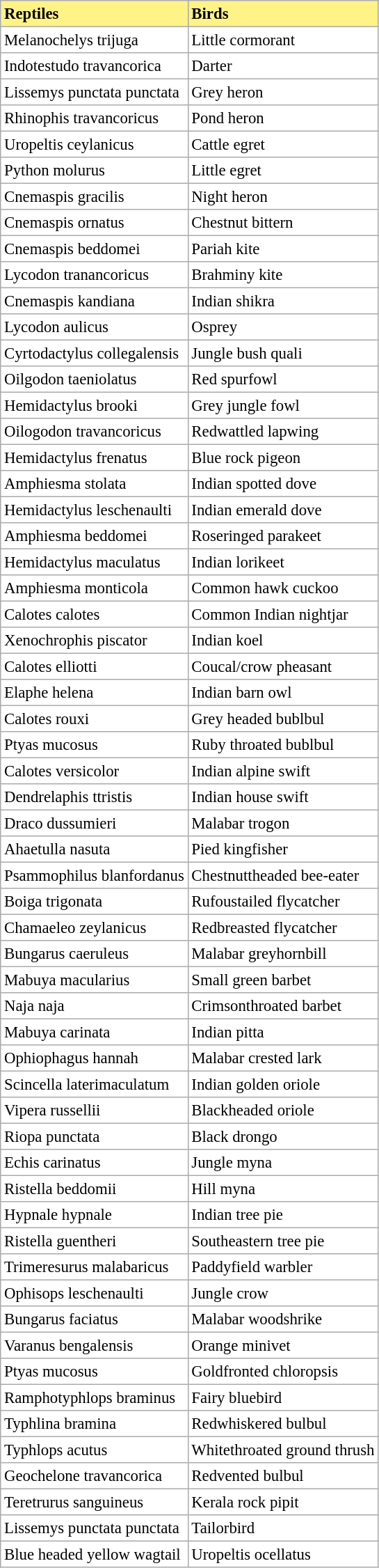<table class="sortable" border="1" cellpadding="3" cellspacing="0" style="margin: 1em 1em 1em 0; background: #ffffff; border: 0px #aaa solid; border-collapse: collapse; font-size: 95%;">
<tr bgcolor="#fff287" style="colour:#FFFFFF" align="centre">
<td><strong>Reptiles</strong></td>
<td><strong>Birds</strong></td>
</tr>
<tr>
<td>Melanochelys trijuga</td>
<td>Little cormorant</td>
</tr>
<tr>
<td>Indotestudo travancorica</td>
<td>Darter</td>
</tr>
<tr>
<td>Lissemys punctata punctata</td>
<td>Grey heron</td>
</tr>
<tr>
<td>Rhinophis travancoricus</td>
<td>Pond heron</td>
</tr>
<tr>
<td>Uropeltis ceylanicus</td>
<td>Cattle egret</td>
</tr>
<tr>
<td>Python molurus</td>
<td>Little egret</td>
</tr>
<tr>
<td>Cnemaspis gracilis</td>
<td>Night heron</td>
</tr>
<tr>
<td>Cnemaspis ornatus</td>
<td>Chestnut bittern</td>
</tr>
<tr>
<td>Cnemaspis beddomei</td>
<td>Pariah kite</td>
</tr>
<tr>
<td>Lycodon tranancoricus</td>
<td>Brahminy kite</td>
</tr>
<tr>
<td>Cnemaspis kandiana</td>
<td>Indian shikra</td>
</tr>
<tr>
<td>Lycodon aulicus</td>
<td>Osprey</td>
</tr>
<tr>
<td>Cyrtodactylus collegalensis</td>
<td>Jungle bush quali</td>
</tr>
<tr>
<td>Oilgodon taeniolatus</td>
<td>Red spurfowl</td>
</tr>
<tr>
<td>Hemidactylus brooki</td>
<td>Grey jungle fowl</td>
</tr>
<tr>
<td>Oilogodon travancoricus</td>
<td>Redwattled lapwing</td>
</tr>
<tr>
<td>Hemidactylus frenatus</td>
<td>Blue rock pigeon</td>
</tr>
<tr>
<td>Amphiesma stolata</td>
<td>Indian spotted dove</td>
</tr>
<tr>
<td>Hemidactylus leschenaulti</td>
<td>Indian emerald dove</td>
</tr>
<tr>
<td>Amphiesma beddomei</td>
<td>Roseringed parakeet</td>
</tr>
<tr>
<td>Hemidactylus maculatus</td>
<td>Indian lorikeet</td>
</tr>
<tr>
<td>Amphiesma monticola</td>
<td>Common hawk cuckoo</td>
</tr>
<tr>
<td>Calotes calotes</td>
<td>Common Indian nightjar</td>
</tr>
<tr>
<td>Xenochrophis piscator</td>
<td>Indian koel</td>
</tr>
<tr>
<td>Calotes elliotti</td>
<td>Coucal/crow pheasant</td>
</tr>
<tr>
<td>Elaphe helena</td>
<td>Indian barn owl</td>
</tr>
<tr>
<td>Calotes rouxi</td>
<td>Grey headed bublbul</td>
</tr>
<tr>
<td>Ptyas mucosus</td>
<td>Ruby throated bublbul</td>
</tr>
<tr>
<td>Calotes versicolor</td>
<td>Indian alpine swift</td>
</tr>
<tr>
<td>Dendrelaphis ttristis</td>
<td>Indian house swift</td>
</tr>
<tr>
<td>Draco dussumieri</td>
<td>Malabar trogon</td>
</tr>
<tr>
<td>Ahaetulla nasuta</td>
<td>Pied kingfisher</td>
</tr>
<tr>
<td>Psammophilus blanfordanus</td>
<td>Chestnuttheaded bee-eater</td>
</tr>
<tr>
<td>Boiga trigonata</td>
<td>Rufoustailed flycatcher</td>
</tr>
<tr>
<td>Chamaeleo zeylanicus</td>
<td>Redbreasted flycatcher</td>
</tr>
<tr>
<td>Bungarus caeruleus</td>
<td>Malabar greyhornbill</td>
</tr>
<tr>
<td>Mabuya macularius</td>
<td>Small green barbet</td>
</tr>
<tr>
<td>Naja naja</td>
<td>Crimsonthroated barbet</td>
</tr>
<tr>
<td>Mabuya carinata</td>
<td>Indian pitta</td>
</tr>
<tr>
<td>Ophiophagus hannah</td>
<td>Malabar crested lark</td>
</tr>
<tr>
<td>Scincella laterimaculatum</td>
<td>Indian golden oriole</td>
</tr>
<tr>
<td>Vipera russellii</td>
<td>Blackheaded oriole</td>
</tr>
<tr>
<td>Riopa punctata</td>
<td>Black drongo</td>
</tr>
<tr>
<td>Echis carinatus</td>
<td>Jungle myna</td>
</tr>
<tr>
<td>Ristella beddomii</td>
<td>Hill myna</td>
</tr>
<tr>
<td>Hypnale hypnale</td>
<td>Indian tree pie</td>
</tr>
<tr>
<td>Ristella guentheri</td>
<td>Southeastern tree pie</td>
</tr>
<tr>
<td>Trimeresurus malabaricus</td>
<td>Paddyfield warbler</td>
</tr>
<tr>
<td>Ophisops leschenaulti</td>
<td>Jungle crow</td>
</tr>
<tr>
<td>Bungarus faciatus</td>
<td>Malabar woodshrike</td>
</tr>
<tr>
<td>Varanus bengalensis</td>
<td>Orange minivet</td>
</tr>
<tr>
<td>Ptyas mucosus</td>
<td>Goldfronted chloropsis</td>
</tr>
<tr>
<td>Ramphotyphlops braminus</td>
<td>Fairy bluebird</td>
</tr>
<tr>
<td>Typhlina bramina</td>
<td>Redwhiskered bulbul</td>
</tr>
<tr>
<td>Typhlops acutus</td>
<td>Whitethroated ground thrush</td>
</tr>
<tr>
<td>Geochelone travancorica</td>
<td>Redvented bulbul</td>
</tr>
<tr>
<td>Teretrurus sanguineus</td>
<td>Kerala rock pipit</td>
</tr>
<tr>
<td>Lissemys punctata punctata</td>
<td>Tailorbird</td>
</tr>
<tr>
<td>Blue headed yellow wagtail</td>
<td>Uropeltis ocellatus</td>
</tr>
</table>
